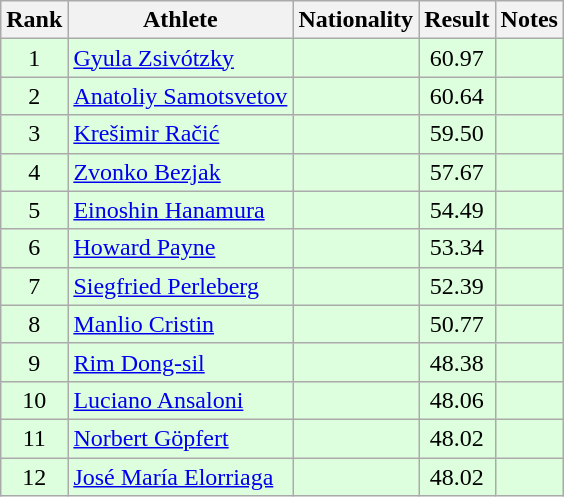<table class="wikitable sortable" style="text-align:center">
<tr>
<th>Rank</th>
<th>Athlete</th>
<th>Nationality</th>
<th>Result</th>
<th>Notes</th>
</tr>
<tr bgcolor=ddffdd>
<td>1</td>
<td align=left><a href='#'>Gyula Zsivótzky</a></td>
<td align=left></td>
<td>60.97</td>
<td></td>
</tr>
<tr bgcolor=ddffdd>
<td>2</td>
<td align=left><a href='#'>Anatoliy Samotsvetov</a></td>
<td align=left></td>
<td>60.64</td>
<td></td>
</tr>
<tr bgcolor=ddffdd>
<td>3</td>
<td align=left><a href='#'>Krešimir Račić</a></td>
<td align=left></td>
<td>59.50</td>
<td></td>
</tr>
<tr bgcolor=ddffdd>
<td>4</td>
<td align=left><a href='#'>Zvonko Bezjak</a></td>
<td align=left></td>
<td>57.67</td>
<td></td>
</tr>
<tr bgcolor=ddffdd>
<td>5</td>
<td align=left><a href='#'>Einoshin Hanamura</a></td>
<td align=left></td>
<td>54.49</td>
<td></td>
</tr>
<tr bgcolor=ddffdd>
<td>6</td>
<td align=left><a href='#'>Howard Payne</a></td>
<td align=left></td>
<td>53.34</td>
<td></td>
</tr>
<tr bgcolor=ddffdd>
<td>7</td>
<td align=left><a href='#'>Siegfried Perleberg</a></td>
<td align=left></td>
<td>52.39</td>
<td></td>
</tr>
<tr bgcolor=ddffdd>
<td>8</td>
<td align=left><a href='#'>Manlio Cristin</a></td>
<td align=left></td>
<td>50.77</td>
<td></td>
</tr>
<tr bgcolor=ddffdd>
<td>9</td>
<td align=left><a href='#'>Rim Dong-sil</a></td>
<td align=left></td>
<td>48.38</td>
<td></td>
</tr>
<tr bgcolor=ddffdd>
<td>10</td>
<td align=left><a href='#'>Luciano Ansaloni</a></td>
<td align=left></td>
<td>48.06</td>
<td></td>
</tr>
<tr bgcolor=ddffdd>
<td>11</td>
<td align=left><a href='#'>Norbert Göpfert</a></td>
<td align=left></td>
<td>48.02</td>
<td></td>
</tr>
<tr bgcolor=ddffdd>
<td>12</td>
<td align=left><a href='#'>José María Elorriaga</a></td>
<td align=left></td>
<td>48.02</td>
<td></td>
</tr>
</table>
